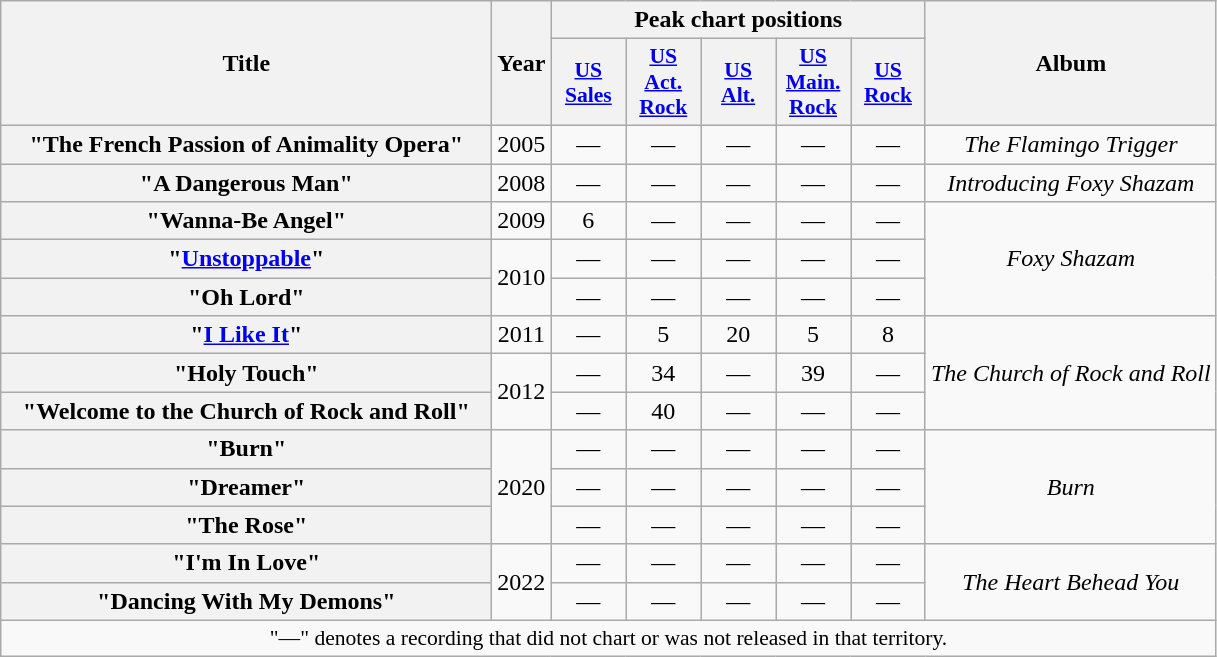<table class="wikitable plainrowheaders" style="text-align:center;">
<tr>
<th scope="col" rowspan="2" style="width:20em;">Title</th>
<th scope="col" rowspan="2">Year</th>
<th scope="col" colspan="5">Peak chart positions</th>
<th scope="col" rowspan="2">Album</th>
</tr>
<tr>
<th scope="col" style="width:3em;font-size:90%;"><a href='#'>US<br>Sales</a><br></th>
<th scope="col" style="width:3em;font-size:90%;"><a href='#'>US<br>Act. Rock</a><br></th>
<th scope="col" style="width:3em;font-size:90%;"><a href='#'>US<br>Alt.</a><br></th>
<th scope="col" style="width:3em;font-size:90%;"><a href='#'>US<br>Main. Rock</a><br></th>
<th scope="col" style="width:3em;font-size:90%;"><a href='#'>US<br>Rock</a><br></th>
</tr>
<tr>
<th scope="row">"The French Passion of Animality Opera"</th>
<td>2005</td>
<td>—</td>
<td>—</td>
<td>—</td>
<td>—</td>
<td>—</td>
<td><em>The Flamingo Trigger</em></td>
</tr>
<tr>
<th scope="row">"A Dangerous Man"</th>
<td>2008</td>
<td>—</td>
<td>—</td>
<td>—</td>
<td>—</td>
<td>—</td>
<td><em>Introducing Foxy Shazam</em></td>
</tr>
<tr>
<th scope="row">"Wanna-Be Angel"</th>
<td>2009</td>
<td>6</td>
<td>—</td>
<td>—</td>
<td>—</td>
<td>—</td>
<td rowspan="3"><em>Foxy Shazam</em></td>
</tr>
<tr>
<th scope="row">"<a href='#'>Unstoppable</a>"</th>
<td rowspan="2">2010</td>
<td>—</td>
<td>—</td>
<td>—</td>
<td>—</td>
<td>—</td>
</tr>
<tr>
<th scope="row">"Oh Lord"</th>
<td>—</td>
<td>—</td>
<td>—</td>
<td>—</td>
<td>—</td>
</tr>
<tr>
<th scope="row">"<a href='#'>I Like It</a>"</th>
<td>2011</td>
<td>—</td>
<td>5</td>
<td>20</td>
<td>5</td>
<td>8</td>
<td rowspan="3"><em>The Church of Rock and Roll</em></td>
</tr>
<tr>
<th scope="row">"Holy Touch"</th>
<td rowspan="2">2012</td>
<td>—</td>
<td>34</td>
<td>—</td>
<td>39</td>
<td>—</td>
</tr>
<tr>
<th scope="row">"Welcome to the Church of Rock and Roll"</th>
<td>—</td>
<td>40</td>
<td>—</td>
<td>—</td>
<td>—</td>
</tr>
<tr>
<th scope="row">"Burn"</th>
<td rowspan="3">2020</td>
<td>—</td>
<td>—</td>
<td>—</td>
<td>—</td>
<td>—</td>
<td rowspan="3"><em>Burn</em></td>
</tr>
<tr>
<th scope="row">"Dreamer"</th>
<td>—</td>
<td>—</td>
<td>—</td>
<td>—</td>
<td>—</td>
</tr>
<tr>
<th scope="row">"The Rose"</th>
<td>—</td>
<td>—</td>
<td>—</td>
<td>—</td>
<td>—</td>
</tr>
<tr>
<th scope="row">"I'm In Love"</th>
<td rowspan="2">2022</td>
<td>—</td>
<td>—</td>
<td>—</td>
<td>—</td>
<td>—</td>
<td rowspan="2"><em>The Heart Behead You</em></td>
</tr>
<tr>
<th scope="row">"Dancing With My Demons"</th>
<td>—</td>
<td>—</td>
<td>—</td>
<td>—</td>
<td>—</td>
</tr>
<tr>
<td colspan="10" style="font-size:90%">"—" denotes a recording that did not chart or was not released in that territory.</td>
</tr>
</table>
